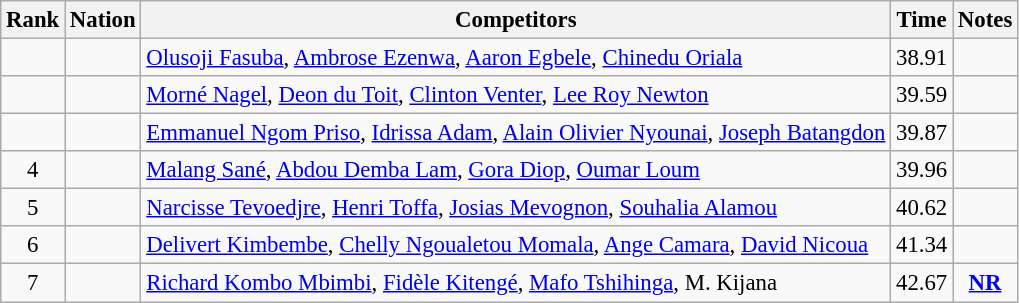<table class="wikitable sortable" style="text-align:center; font-size:95%">
<tr>
<th>Rank</th>
<th>Nation</th>
<th>Competitors</th>
<th>Time</th>
<th>Notes</th>
</tr>
<tr>
<td></td>
<td align=left></td>
<td align=left><a href='#'>Olusoji Fasuba</a>, <a href='#'>Ambrose Ezenwa</a>, <a href='#'>Aaron Egbele</a>, <a href='#'>Chinedu Oriala</a></td>
<td>38.91</td>
<td></td>
</tr>
<tr>
<td></td>
<td align=left></td>
<td align=left><a href='#'>Morné Nagel</a>, <a href='#'>Deon du Toit</a>, <a href='#'>Clinton Venter</a>, <a href='#'>Lee Roy Newton</a></td>
<td>39.59</td>
<td></td>
</tr>
<tr>
<td></td>
<td align=left></td>
<td align=left><a href='#'>Emmanuel Ngom Priso</a>, <a href='#'>Idrissa Adam</a>, <a href='#'>Alain Olivier Nyounai</a>, <a href='#'>Joseph Batangdon</a></td>
<td>39.87</td>
<td></td>
</tr>
<tr>
<td>4</td>
<td align=left></td>
<td align=left><a href='#'>Malang Sané</a>, <a href='#'>Abdou Demba Lam</a>, <a href='#'>Gora Diop</a>, <a href='#'>Oumar Loum</a></td>
<td>39.96</td>
<td></td>
</tr>
<tr>
<td>5</td>
<td align=left></td>
<td align=left><a href='#'>Narcisse Tevoedjre</a>, <a href='#'>Henri Toffa</a>, <a href='#'>Josias Mevognon</a>, <a href='#'>Souhalia Alamou</a></td>
<td>40.62</td>
<td></td>
</tr>
<tr>
<td>6</td>
<td align=left></td>
<td align=left><a href='#'>Delivert Kimbembe</a>, <a href='#'>Chelly Ngoualetou Momala</a>, <a href='#'>Ange Camara</a>, <a href='#'>David Nicoua</a></td>
<td>41.34</td>
<td></td>
</tr>
<tr>
<td>7</td>
<td align=left></td>
<td align=left><a href='#'>Richard Kombo Mbimbi</a>, <a href='#'>Fidèle Kitengé</a>, <a href='#'>Mafo Tshihinga</a>, M. Kijana</td>
<td>42.67</td>
<td><strong><a href='#'>NR</a></strong></td>
</tr>
</table>
